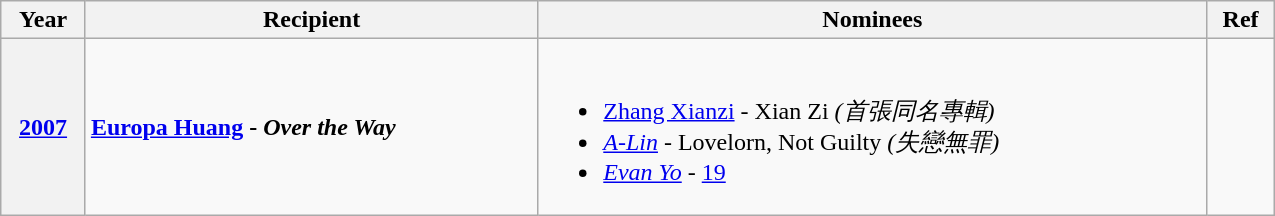<table class="wikitable center" style="width:850px">
<tr>
<th>Year</th>
<th>Recipient</th>
<th class=unsortable>Nominees</th>
<th class=unsortable>Ref</th>
</tr>
<tr>
<th scope="row"><a href='#'>2007</a></th>
<td><strong><a href='#'>Europa Huang</a> - <em>Over the Way<strong><em></td>
<td><br><ul><li><a href='#'>Zhang Xianzi</a> - </em>Xian Zi<em> (首張同名專輯)</li><li><a href='#'>A-Lin</a> - </em>Lovelorn, Not Guilty<em> (失戀無罪)</li><li><a href='#'>Evan Yo</a> - </em><a href='#'>19</a><em></li></ul></td>
<td></td>
</tr>
</table>
